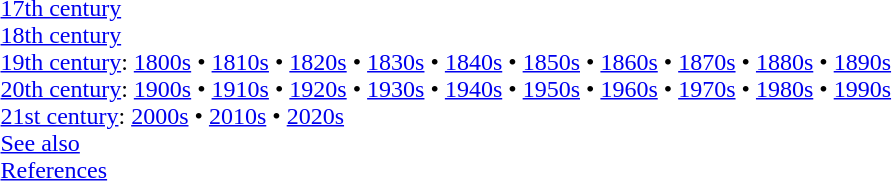<table id="toc" class="toc" summary="Table of Contents">
<tr>
<th></th>
</tr>
<tr>
<td><br><a href='#'>17th century</a><br>
<a href='#'>18th century</a><br>
<a href='#'>19th century</a>: <a href='#'>1800s</a> • <a href='#'>1810s</a> • <a href='#'>1820s</a> • <a href='#'>1830s</a> • <a href='#'>1840s</a> • <a href='#'>1850s</a> • <a href='#'>1860s</a> • <a href='#'>1870s</a> • <a href='#'>1880s</a> • <a href='#'>1890s</a><br>
<a href='#'>20th century</a>: <a href='#'>1900s</a> • <a href='#'>1910s</a> • <a href='#'>1920s</a> • <a href='#'>1930s</a> • <a href='#'>1940s</a> • <a href='#'>1950s</a> • <a href='#'>1960s</a> • <a href='#'>1970s</a> • <a href='#'>1980s</a> • <a href='#'>1990s</a><br>
<a href='#'>21st century</a>: <a href='#'>2000s</a> • <a href='#'>2010s</a> • <a href='#'>2020s</a> <br>
<a href='#'>See also</a><br>
<a href='#'>References</a><br>
</td>
</tr>
</table>
